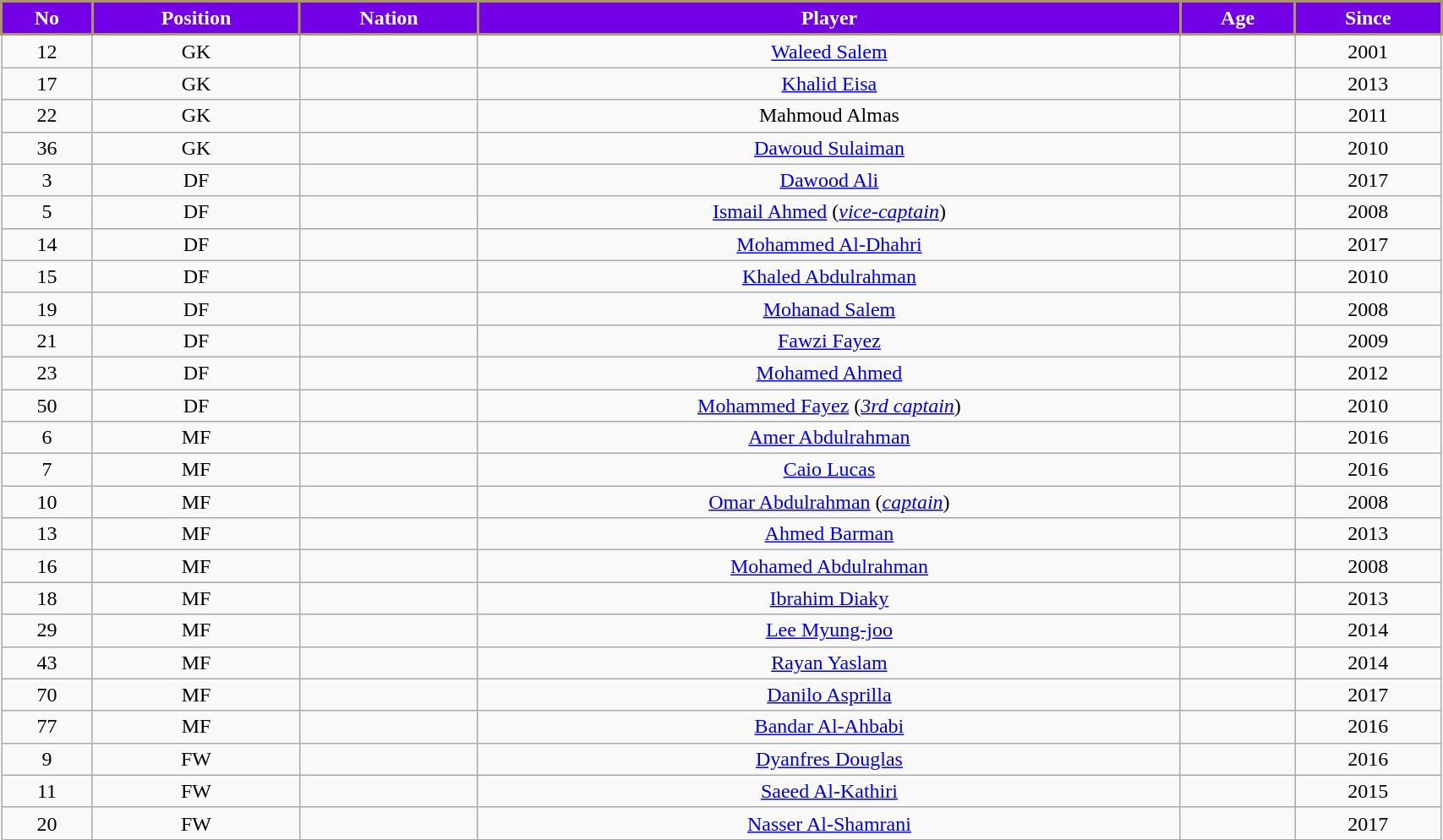<table class="wikitable sortable" style="width:90%; text-align:center; font-size:100%; text-align:centre;">
<tr>
<th style="color:#FFFFFF; background: #7300E6; border:2px solid #AB9767;">No</th>
<th style="color:#FFFFFF; background: #7300E6; border:2px solid #AB9767;">Position</th>
<th style="color:#FFFFFF; background: #7300E6; border:2px solid #AB9767;">Nation</th>
<th style="color:#FFFFFF; background: #7300E6; border:2px solid #AB9767;">Player</th>
<th style="color:#FFFFFF; background: #7300E6; border:2px solid #AB9767;">Age</th>
<th style="color:#FFFFFF; background: #7300E6; border:2px solid #AB9767;">Since</th>
</tr>
<tr>
<td align=center>12</td>
<td align=center>GK</td>
<td align=center></td>
<td align=center><a href='#'>Waleed Salem</a></td>
<td align=center></td>
<td align=center>2001</td>
</tr>
<tr>
<td align=center>17</td>
<td align=center>GK</td>
<td align=center></td>
<td align=center><a href='#'>Khalid Eisa</a></td>
<td align=center></td>
<td align=center>2013</td>
</tr>
<tr>
<td align=center>22</td>
<td align=center>GK</td>
<td align=center></td>
<td align=center>Mahmoud Almas</td>
<td align=center></td>
<td align=center>2011</td>
</tr>
<tr>
<td align=center>36</td>
<td align=center>GK</td>
<td align=center></td>
<td align=center><a href='#'>Dawoud Sulaiman</a></td>
<td align=center></td>
<td align=center>2010</td>
</tr>
<tr>
<td align=center>3</td>
<td align=center>DF</td>
<td align=center></td>
<td align=center><a href='#'>Dawood Ali</a></td>
<td align=center></td>
<td align=center>2017</td>
</tr>
<tr>
<td align=center>5</td>
<td align=center>DF</td>
<td align=center></td>
<td align=center><a href='#'>Ismail Ahmed</a> (<em><a href='#'>vice-captain</a></em>)</td>
<td align=center></td>
<td align=center>2008</td>
</tr>
<tr>
<td align=center>14</td>
<td align=center>DF</td>
<td align=center></td>
<td align=center><a href='#'>Mohammed Al-Dhahri</a></td>
<td align=center></td>
<td align=center>2017</td>
</tr>
<tr>
<td align=center>15</td>
<td align=center>DF</td>
<td align=center></td>
<td align=center><a href='#'>Khaled Abdulrahman</a></td>
<td align=center></td>
<td align=center>2010</td>
</tr>
<tr>
<td align=center>19</td>
<td align=center>DF</td>
<td align=center></td>
<td align=center><a href='#'>Mohanad Salem</a></td>
<td align=center></td>
<td align=center>2008</td>
</tr>
<tr>
<td align=center>21</td>
<td align=center>DF</td>
<td align=center></td>
<td align=center><a href='#'>Fawzi Fayez</a></td>
<td align=center></td>
<td align=center>2009</td>
</tr>
<tr>
<td align=center>23</td>
<td align=center>DF</td>
<td align=center></td>
<td align=center><a href='#'>Mohamed Ahmed</a></td>
<td align=center></td>
<td align=center>2012</td>
</tr>
<tr>
<td align=center>50</td>
<td align=center>DF</td>
<td align=center></td>
<td align=center><a href='#'>Mohammed Fayez</a> (<em><a href='#'>3rd captain</a></em>)</td>
<td align=center></td>
<td align=center>2010</td>
</tr>
<tr>
<td align=center>6</td>
<td align=center>MF</td>
<td align=center></td>
<td align=center><a href='#'>Amer Abdulrahman</a></td>
<td align=center></td>
<td align=center>2016</td>
</tr>
<tr>
<td align=center>7</td>
<td align=center>MF</td>
<td align=center></td>
<td align=center><a href='#'>Caio Lucas</a></td>
<td align=center></td>
<td align=center>2016</td>
</tr>
<tr>
<td align=center>10</td>
<td align=center>MF</td>
<td align=center></td>
<td align=center><a href='#'>Omar Abdulrahman</a> (<em><a href='#'>captain</a></em>)</td>
<td align=center></td>
<td align=center>2008</td>
</tr>
<tr>
<td align=center>13</td>
<td align=center>MF</td>
<td align=center></td>
<td align=center><a href='#'>Ahmed Barman</a></td>
<td align=center></td>
<td align=center>2013</td>
</tr>
<tr>
<td align=center>16</td>
<td align=center>MF</td>
<td align=center></td>
<td align=center><a href='#'>Mohamed Abdulrahman</a></td>
<td align=center></td>
<td align=center>2008</td>
</tr>
<tr>
<td align=center>18</td>
<td align=center>MF</td>
<td align=center></td>
<td align=center><a href='#'>Ibrahim Diaky</a></td>
<td align=center></td>
<td align=center>2013</td>
</tr>
<tr>
<td align=center>29</td>
<td align=center>MF</td>
<td align=center></td>
<td align=center><a href='#'>Lee Myung-joo</a></td>
<td align=center></td>
<td align=center>2014</td>
</tr>
<tr>
<td align=center>43</td>
<td align=center>MF</td>
<td align=center></td>
<td align=center><a href='#'>Rayan Yaslam</a></td>
<td align=center></td>
<td align=center>2014</td>
</tr>
<tr>
<td align=center>70</td>
<td align=center>MF</td>
<td align=center></td>
<td align=center><a href='#'>Danilo Asprilla</a></td>
<td align=center></td>
<td align=center>2017</td>
</tr>
<tr>
<td align=center>77</td>
<td align=center>MF</td>
<td align=center></td>
<td align=center><a href='#'>Bandar Al-Ahbabi</a></td>
<td align=center></td>
<td align=center>2016</td>
</tr>
<tr>
<td align=center>9</td>
<td align=center>FW</td>
<td align=center></td>
<td align=center><a href='#'>Dyanfres Douglas</a></td>
<td align=center></td>
<td align=center>2016</td>
</tr>
<tr>
<td align=center>11</td>
<td align=center>FW</td>
<td align=center></td>
<td align=center><a href='#'>Saeed Al-Kathiri</a></td>
<td align=center></td>
<td align=center>2015</td>
</tr>
<tr>
<td align=center>20</td>
<td align=center>FW</td>
<td align=center></td>
<td align=center><a href='#'>Nasser Al-Shamrani</a></td>
<td align=center></td>
<td align=center>2017</td>
</tr>
</table>
